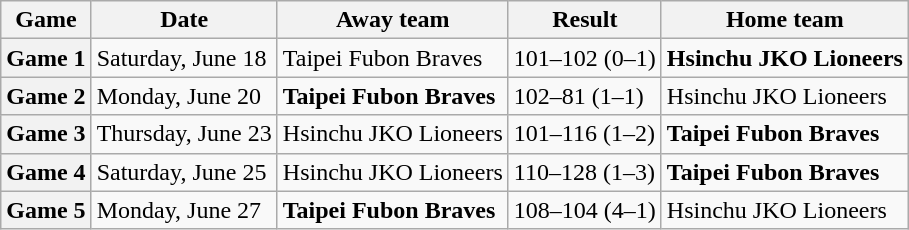<table class="wikitable plainrowheaders">
<tr>
<th scope="col">Game</th>
<th scope="col">Date</th>
<th scope="col">Away team</th>
<th scope="col">Result</th>
<th scope="col">Home team</th>
</tr>
<tr>
<th scope="row">Game 1</th>
<td>Saturday, June 18</td>
<td>Taipei Fubon Braves</td>
<td>101–102 (0–1)</td>
<td><strong>Hsinchu JKO Lioneers</strong></td>
</tr>
<tr>
<th scope="row">Game 2</th>
<td>Monday, June 20</td>
<td><strong>Taipei Fubon Braves</strong></td>
<td>102–81 (1–1)</td>
<td>Hsinchu JKO Lioneers</td>
</tr>
<tr>
<th scope="row">Game 3</th>
<td>Thursday, June 23</td>
<td>Hsinchu JKO Lioneers</td>
<td>101–116 (1–2)</td>
<td><strong>Taipei Fubon Braves</strong></td>
</tr>
<tr>
<th scope="row">Game 4</th>
<td>Saturday, June 25</td>
<td>Hsinchu JKO Lioneers</td>
<td>110–128 (1–3)</td>
<td><strong>Taipei Fubon Braves</strong></td>
</tr>
<tr>
<th scope="row">Game 5</th>
<td>Monday, June 27</td>
<td><strong>Taipei Fubon Braves</strong></td>
<td>108–104 (4–1)</td>
<td>Hsinchu JKO Lioneers</td>
</tr>
</table>
